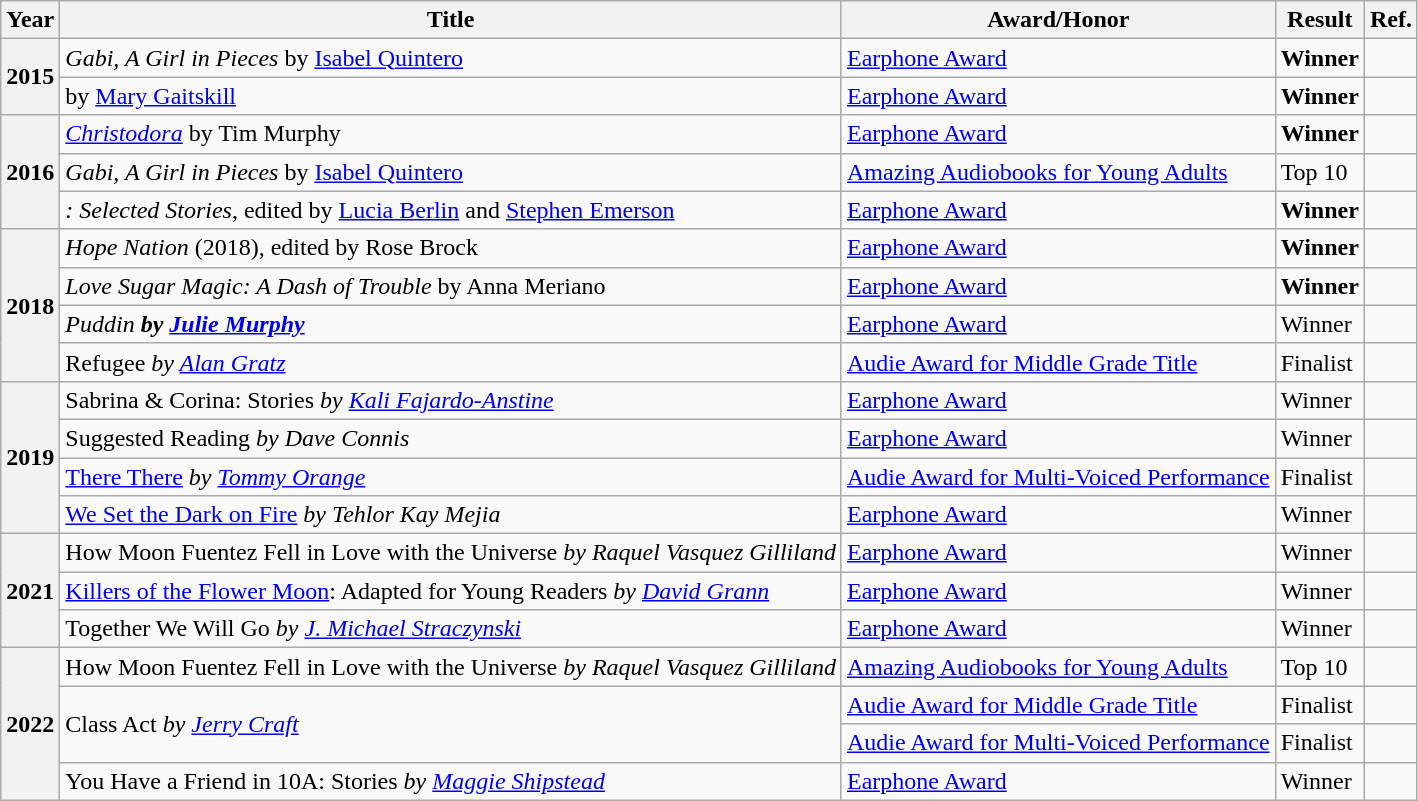<table class="wikitable sortable mw-collapsible">
<tr>
<th>Year</th>
<th>Title</th>
<th>Award/Honor</th>
<th>Result</th>
<th>Ref.</th>
</tr>
<tr>
<th rowspan="2">2015</th>
<td><em>Gabi, A Girl in Pieces</em> by <a href='#'>Isabel Quintero</a></td>
<td><a href='#'>Earphone Award</a></td>
<td><strong>Winner</strong></td>
<td></td>
</tr>
<tr>
<td><em></em> by <a href='#'>Mary Gaitskill</a></td>
<td><a href='#'>Earphone Award</a></td>
<td><strong>Winner</strong></td>
<td></td>
</tr>
<tr>
<th rowspan="3">2016</th>
<td><em><a href='#'>Christodora</a></em> by Tim Murphy</td>
<td><a href='#'>Earphone Award</a></td>
<td><strong>Winner</strong></td>
<td></td>
</tr>
<tr>
<td><em>Gabi, A Girl in Pieces</em> by <a href='#'>Isabel Quintero</a></td>
<td><a href='#'>Amazing Audiobooks for Young Adults</a></td>
<td>Top 10</td>
<td></td>
</tr>
<tr>
<td><em>: Selected Stories</em>, edited by <a href='#'>Lucia Berlin</a> and <a href='#'>Stephen Emerson</a></td>
<td><a href='#'>Earphone Award</a></td>
<td><strong>Winner</strong></td>
<td></td>
</tr>
<tr>
<th rowspan="4">2018</th>
<td><em>Hope Nation</em> (2018), edited by Rose Brock</td>
<td><a href='#'>Earphone Award</a></td>
<td><strong>Winner</strong></td>
<td></td>
</tr>
<tr>
<td><em>Love Sugar Magic: A Dash of Trouble</em> by Anna Meriano</td>
<td><a href='#'>Earphone Award</a></td>
<td><strong>Winner</strong></td>
<td></td>
</tr>
<tr>
<td><em>Puddin<strong> by <a href='#'>Julie Murphy</a></td>
<td><a href='#'>Earphone Award</a></td>
<td></strong>Winner<strong></td>
<td></td>
</tr>
<tr>
<td></em>Refugee<em> by <a href='#'>Alan Gratz</a></td>
<td><a href='#'>Audie Award for Middle Grade Title</a></td>
<td>Finalist</td>
<td></td>
</tr>
<tr>
<th rowspan="4">2019</th>
<td></em>Sabrina & Corina: Stories<em> by <a href='#'>Kali Fajardo-Anstine</a></td>
<td><a href='#'>Earphone Award</a></td>
<td></strong>Winner<strong></td>
<td></td>
</tr>
<tr>
<td></em>Suggested Reading<em> by Dave Connis</td>
<td><a href='#'>Earphone Award</a></td>
<td></strong>Winner<strong></td>
<td></td>
</tr>
<tr>
<td></em><a href='#'>There There</a><em> by <a href='#'>Tommy Orange</a></td>
<td><a href='#'>Audie Award for Multi-Voiced Performance</a></td>
<td>Finalist</td>
<td></td>
</tr>
<tr>
<td></em><a href='#'>We Set the Dark on Fire</a><em> by Tehlor Kay Mejia</td>
<td><a href='#'>Earphone Award</a></td>
<td></strong>Winner<strong></td>
<td></td>
</tr>
<tr>
<th rowspan="3">2021</th>
<td></em>How Moon Fuentez Fell in Love with the Universe<em> by Raquel Vasquez Gilliland</td>
<td><a href='#'>Earphone Award</a></td>
<td></strong>Winner<strong></td>
<td></td>
</tr>
<tr>
<td></em><a href='#'>Killers of the Flower Moon</a>: Adapted for Young Readers<em> by <a href='#'>David Grann</a></td>
<td><a href='#'>Earphone Award</a></td>
<td></strong>Winner<strong></td>
<td></td>
</tr>
<tr>
<td></em>Together We Will Go<em> by <a href='#'>J. Michael Straczynski</a></td>
<td><a href='#'>Earphone Award</a></td>
<td></strong>Winner<strong></td>
<td></td>
</tr>
<tr>
<th rowspan="4">2022</th>
<td></em>How Moon Fuentez Fell in Love with the Universe<em> by Raquel Vasquez Gilliland</td>
<td><a href='#'>Amazing Audiobooks for Young Adults</a></td>
<td>Top 10</td>
<td></td>
</tr>
<tr>
<td rowspan="2"></em>Class Act<em> by <a href='#'>Jerry Craft</a></td>
<td><a href='#'>Audie Award for Middle Grade Title</a></td>
<td>Finalist</td>
<td></td>
</tr>
<tr>
<td><a href='#'>Audie Award for Multi-Voiced Performance</a></td>
<td>Finalist</td>
<td></td>
</tr>
<tr>
<td></em>You Have a Friend in 10A: Stories<em> by <a href='#'>Maggie Shipstead</a></td>
<td><a href='#'>Earphone Award</a></td>
<td></strong>Winner<strong></td>
<td></td>
</tr>
</table>
